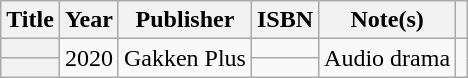<table class="wikitable sortable plainrowheaders">
<tr>
<th scope="col">Title</th>
<th scope="col">Year</th>
<th scope="col">Publisher</th>
<th scope="col">ISBN</th>
<th scope="col" class="unsortable">Note(s)</th>
<th scope="col" class="unsortable"></th>
</tr>
<tr>
<th scope="row"></th>
<td rowspan="2">2020</td>
<td rowspan="2">Gakken Plus</td>
<td></td>
<td rowspan="2">Audio drama</td>
<td rowspan="2"></td>
</tr>
<tr>
<th scope="row"></th>
<td></td>
</tr>
</table>
